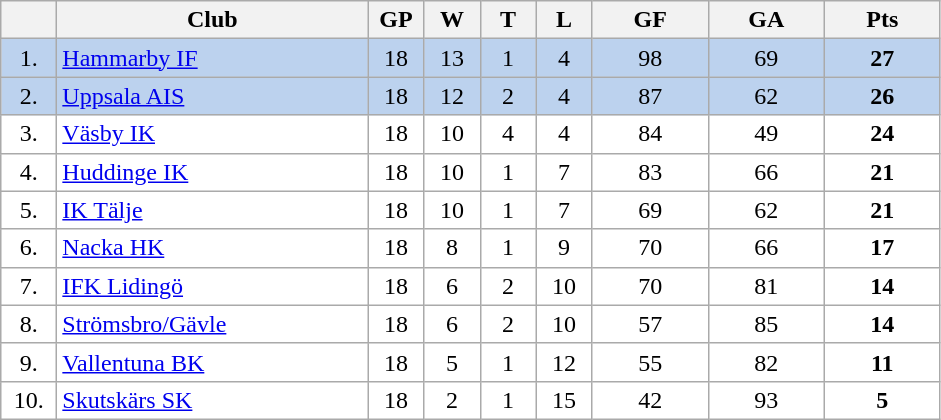<table class="wikitable">
<tr>
<th width="30"></th>
<th width="200">Club</th>
<th width="30">GP</th>
<th width="30">W</th>
<th width="30">T</th>
<th width="30">L</th>
<th width="70">GF</th>
<th width="70">GA</th>
<th width="70">Pts</th>
</tr>
<tr bgcolor="#BCD2EE" align="center">
<td>1.</td>
<td align="left"><a href='#'>Hammarby IF</a></td>
<td>18</td>
<td>13</td>
<td>1</td>
<td>4</td>
<td>98</td>
<td>69</td>
<td><strong>27</strong></td>
</tr>
<tr bgcolor="#BCD2EE" align="center">
<td>2.</td>
<td align="left"><a href='#'>Uppsala AIS</a></td>
<td>18</td>
<td>12</td>
<td>2</td>
<td>4</td>
<td>87</td>
<td>62</td>
<td><strong>26</strong></td>
</tr>
<tr bgcolor="#FFFFFF" align="center">
<td>3.</td>
<td align="left"><a href='#'>Väsby IK</a></td>
<td>18</td>
<td>10</td>
<td>4</td>
<td>4</td>
<td>84</td>
<td>49</td>
<td><strong>24</strong></td>
</tr>
<tr bgcolor="#FFFFFF" align="center">
<td>4.</td>
<td align="left"><a href='#'>Huddinge IK</a></td>
<td>18</td>
<td>10</td>
<td>1</td>
<td>7</td>
<td>83</td>
<td>66</td>
<td><strong>21</strong></td>
</tr>
<tr bgcolor="#FFFFFF" align="center">
<td>5.</td>
<td align="left"><a href='#'>IK Tälje</a></td>
<td>18</td>
<td>10</td>
<td>1</td>
<td>7</td>
<td>69</td>
<td>62</td>
<td><strong>21</strong></td>
</tr>
<tr bgcolor="#FFFFFF" align="center">
<td>6.</td>
<td align="left"><a href='#'>Nacka HK</a></td>
<td>18</td>
<td>8</td>
<td>1</td>
<td>9</td>
<td>70</td>
<td>66</td>
<td><strong>17</strong></td>
</tr>
<tr bgcolor="#FFFFFF" align="center">
<td>7.</td>
<td align="left"><a href='#'>IFK Lidingö</a></td>
<td>18</td>
<td>6</td>
<td>2</td>
<td>10</td>
<td>70</td>
<td>81</td>
<td><strong>14</strong></td>
</tr>
<tr bgcolor="#FFFFFF" align="center">
<td>8.</td>
<td align="left"><a href='#'>Strömsbro/Gävle</a></td>
<td>18</td>
<td>6</td>
<td>2</td>
<td>10</td>
<td>57</td>
<td>85</td>
<td><strong>14</strong></td>
</tr>
<tr bgcolor="#FFFFFF" align="center">
<td>9.</td>
<td align="left"><a href='#'>Vallentuna BK</a></td>
<td>18</td>
<td>5</td>
<td>1</td>
<td>12</td>
<td>55</td>
<td>82</td>
<td><strong>11</strong></td>
</tr>
<tr bgcolor="#FFFFFF" align="center">
<td>10.</td>
<td align="left"><a href='#'>Skutskärs SK</a></td>
<td>18</td>
<td>2</td>
<td>1</td>
<td>15</td>
<td>42</td>
<td>93</td>
<td><strong>5</strong></td>
</tr>
</table>
